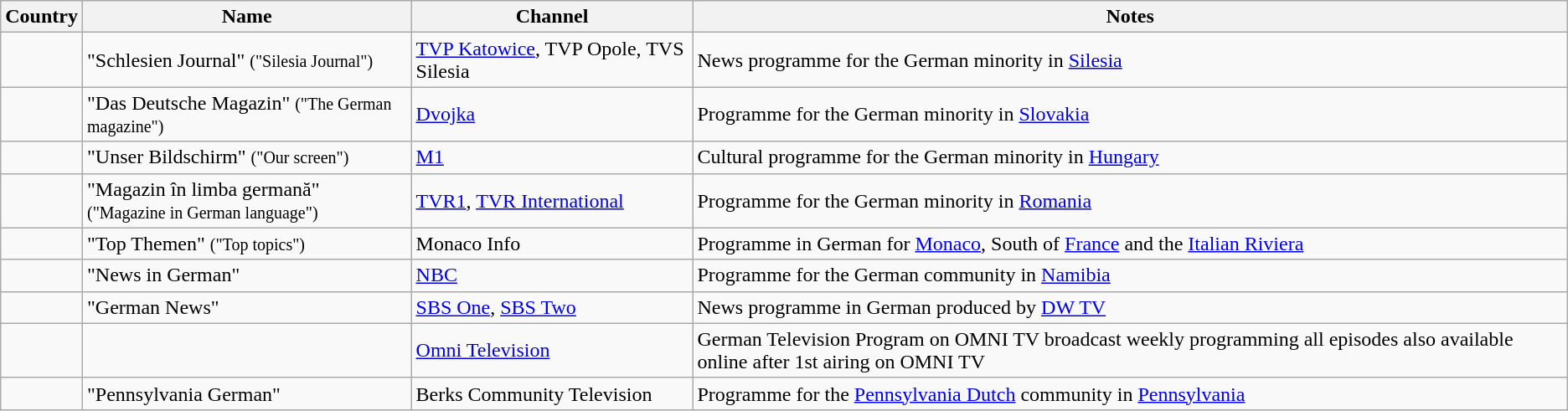<table class=wikitable>
<tr>
<th>Country</th>
<th>Name</th>
<th>Channel</th>
<th>Notes</th>
</tr>
<tr>
<td></td>
<td>"Schlesien Journal" <small>("Silesia Journal")</small></td>
<td><a href='#'>TVP Katowice</a>, TVP Opole, TVS Silesia</td>
<td>News programme for the German minority in <a href='#'>Silesia</a></td>
</tr>
<tr>
<td></td>
<td>"Das Deutsche Magazin" <small>("The German magazine")</small></td>
<td><a href='#'>Dvojka</a></td>
<td>Programme for the German minority in <a href='#'>Slovakia</a></td>
</tr>
<tr>
<td></td>
<td>"Unser Bildschirm" <small>("Our screen")</small></td>
<td><a href='#'>M1</a></td>
<td>Cultural programme for the German minority in <a href='#'>Hungary</a></td>
</tr>
<tr>
<td></td>
<td>"Magazin în limba germană" <br><small>("Magazine in German language")</small></td>
<td><a href='#'>TVR1</a>, <a href='#'>TVR International</a></td>
<td>Programme for the German minority in <a href='#'>Romania</a></td>
</tr>
<tr>
<td>  </td>
<td>"Top Themen" <small>("Top topics")</small></td>
<td>Monaco Info</td>
<td>Programme in German for <a href='#'>Monaco</a>, South of <a href='#'>France</a> and the <a href='#'>Italian Riviera</a></td>
</tr>
<tr>
<td></td>
<td>"News in German"</td>
<td><a href='#'>NBC</a></td>
<td>Programme for the German community in <a href='#'>Namibia</a></td>
</tr>
<tr>
<td></td>
<td>"German News"</td>
<td><a href='#'>SBS One</a>, <a href='#'>SBS Two</a></td>
<td>News programme in German produced by <a href='#'>DW TV</a></td>
</tr>
<tr>
<td></td>
<td></td>
<td><a href='#'>Omni Television</a></td>
<td>German Television Program on OMNI TV broadcast weekly programming all episodes also available online after 1st airing on OMNI TV </td>
</tr>
<tr>
<td></td>
<td>"Pennsylvania German"</td>
<td>Berks Community Television</td>
<td>Programme for the <a href='#'>Pennsylvania Dutch</a> community in <a href='#'>Pennsylvania</a></td>
</tr>
</table>
